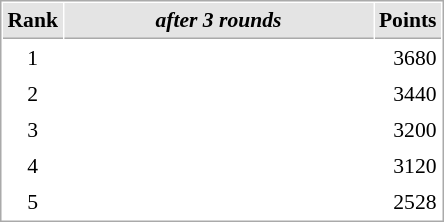<table cellspacing="1" cellpadding="3" style="border:1px solid #aaa; font-size:90%;">
<tr style="background:#e4e4e4;">
<th style="border-bottom:1px solid #aaa; width:10px;">Rank</th>
<th style="border-bottom:1px solid #aaa; width:200px; white-space:nowrap;"><em>after 3 rounds</em></th>
<th style="border-bottom:1px solid #aaa; width:20px;">Points</th>
</tr>
<tr>
<td align=center>1</td>
<td></td>
<td align=right>3680</td>
</tr>
<tr>
<td align=center>2</td>
<td></td>
<td align=right>3440</td>
</tr>
<tr>
<td align=center>3</td>
<td></td>
<td align=right>3200</td>
</tr>
<tr>
<td align=center>4</td>
<td></td>
<td align=right>3120</td>
</tr>
<tr>
<td align=center>5</td>
<td></td>
<td align=right>2528</td>
</tr>
</table>
